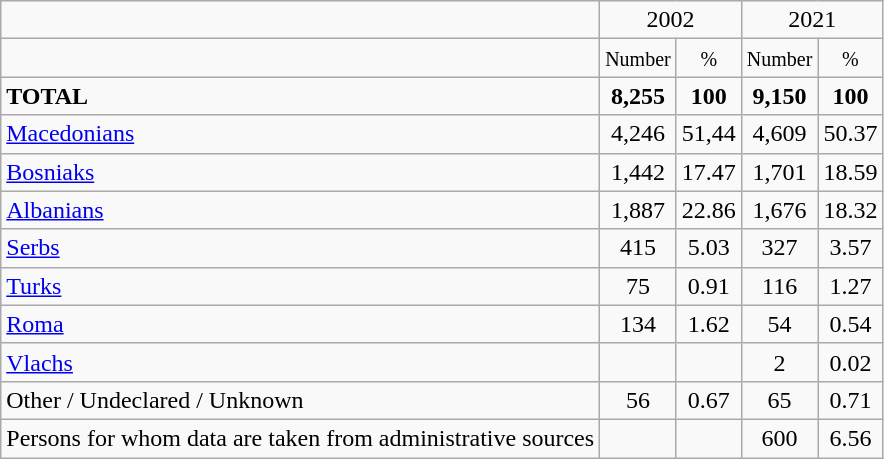<table class="wikitable">
<tr>
<td></td>
<td colspan="2" align="center">2002</td>
<td colspan="2" align="center">2021</td>
</tr>
<tr>
<td></td>
<td align="center"><small>Number</small></td>
<td align="center"><small>%</small></td>
<td align="center"><small>Number</small></td>
<td align="center"><small>%</small></td>
</tr>
<tr>
<td><strong>TOTAL</strong></td>
<td align="center"><strong>8,255</strong></td>
<td align="center"><strong>100</strong></td>
<td align="center"><strong>9,150</strong></td>
<td align="center"><strong>100</strong></td>
</tr>
<tr>
<td><a href='#'>Macedonians</a></td>
<td align="center">4,246</td>
<td align="center">51,44</td>
<td align="center">4,609</td>
<td align="center">50.37</td>
</tr>
<tr>
<td><a href='#'>Bosniaks</a></td>
<td align="center">1,442</td>
<td align="center">17.47</td>
<td align="center">1,701</td>
<td align="center">18.59</td>
</tr>
<tr>
<td><a href='#'>Albanians</a></td>
<td align="center">1,887</td>
<td align="center">22.86</td>
<td align="center">1,676</td>
<td align="center">18.32</td>
</tr>
<tr>
<td><a href='#'>Serbs</a></td>
<td align="center">415</td>
<td align="center">5.03</td>
<td align="center">327</td>
<td align="center">3.57</td>
</tr>
<tr>
<td><a href='#'>Turks</a></td>
<td align="center">75</td>
<td align="center">0.91</td>
<td align="center">116</td>
<td align="center">1.27</td>
</tr>
<tr>
<td><a href='#'>Roma</a></td>
<td align="center">134</td>
<td align="center">1.62</td>
<td align="center">54</td>
<td align="center">0.54</td>
</tr>
<tr>
<td><a href='#'>Vlachs</a></td>
<td align="center"></td>
<td align="center"></td>
<td align="center">2</td>
<td align="center">0.02</td>
</tr>
<tr>
<td>Other / Undeclared / Unknown</td>
<td align="center">56</td>
<td align="center">0.67</td>
<td align="center">65</td>
<td align="center">0.71</td>
</tr>
<tr>
<td>Persons for whom data are taken from administrative sources</td>
<td align="center"></td>
<td align="center"></td>
<td align="center">600</td>
<td align="center">6.56</td>
</tr>
</table>
